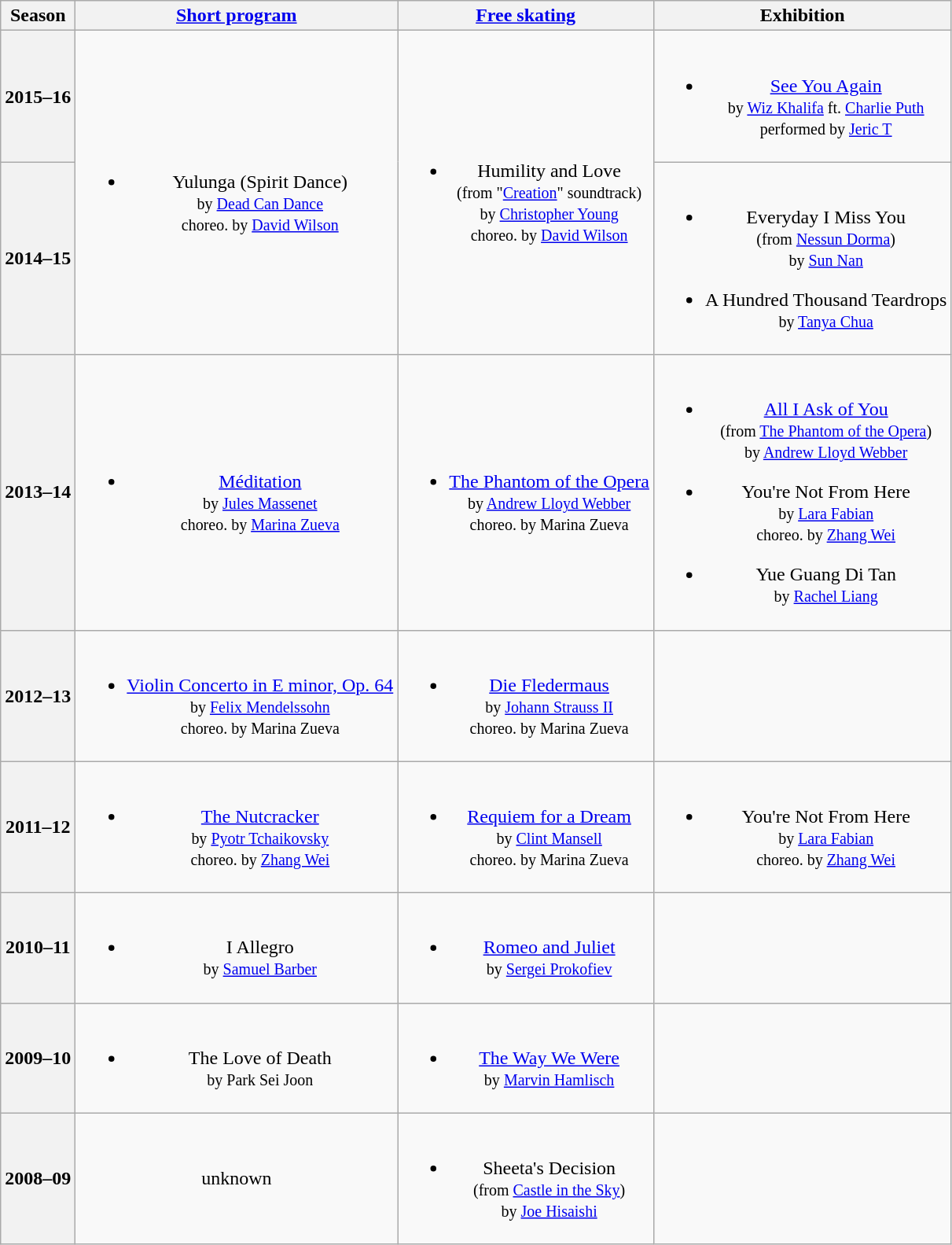<table class="wikitable" style="text-align:center">
<tr>
<th>Season</th>
<th><a href='#'>Short program</a></th>
<th><a href='#'>Free skating</a></th>
<th>Exhibition</th>
</tr>
<tr>
<th>2015–16 <br> </th>
<td rowspan=2><br><ul><li>Yulunga (Spirit Dance) <br><small> by <a href='#'>Dead Can Dance</a> <br> choreo. by <a href='#'>David Wilson</a> </small></li></ul></td>
<td rowspan=2><br><ul><li>Humility and Love <br><small> (from "<a href='#'>Creation</a>" soundtrack) <br> by <a href='#'>Christopher Young</a> <br> choreo. by <a href='#'>David Wilson</a> </small></li></ul></td>
<td><br><ul><li><a href='#'>See You Again</a> <br><small> by <a href='#'>Wiz Khalifa</a> ft. <a href='#'>Charlie Puth</a> <br> performed by <a href='#'>Jeric T</a> </small></li></ul></td>
</tr>
<tr>
<th>2014–15 <br> </th>
<td><br><ul><li>Everyday I Miss You <br><small> (from <a href='#'>Nessun Dorma</a>) <br> by <a href='#'>Sun Nan</a></small></li></ul><ul><li>A Hundred Thousand Teardrops <br><small> by <a href='#'>Tanya Chua</a> </small></li></ul></td>
</tr>
<tr>
<th>2013–14 <br> </th>
<td><br><ul><li><a href='#'>Méditation</a> <br><small> by <a href='#'>Jules Massenet</a> <br> choreo. by <a href='#'>Marina Zueva</a> </small></li></ul></td>
<td><br><ul><li><a href='#'>The Phantom of the Opera</a> <br><small>  by <a href='#'>Andrew Lloyd Webber</a> <br> choreo. by Marina Zueva </small></li></ul></td>
<td><br><ul><li><a href='#'>All I Ask of You</a> <br><small> (from <a href='#'>The Phantom of the Opera</a>) <br> by <a href='#'>Andrew Lloyd Webber</a> </small></li></ul><ul><li>You're Not From Here <br><small> by <a href='#'>Lara Fabian</a> <br> choreo. by <a href='#'>Zhang Wei</a> </small></li></ul><ul><li>Yue Guang Di Tan <br><small> by <a href='#'>Rachel Liang</a> </small></li></ul></td>
</tr>
<tr>
<th>2012–13 <br> </th>
<td><br><ul><li><a href='#'>Violin Concerto in E minor, Op. 64</a> <br><small> by <a href='#'>Felix Mendelssohn</a> <br> choreo. by Marina Zueva </small></li></ul></td>
<td><br><ul><li><a href='#'>Die Fledermaus</a> <br><small> by <a href='#'>Johann Strauss II</a> <br> choreo. by Marina Zueva </small></li></ul></td>
<td></td>
</tr>
<tr>
<th>2011–12 <br> </th>
<td><br><ul><li><a href='#'>The Nutcracker</a> <br><small> by <a href='#'>Pyotr Tchaikovsky</a> <br> choreo. by <a href='#'>Zhang Wei</a> </small></li></ul></td>
<td><br><ul><li><a href='#'>Requiem for a Dream</a> <br><small> by <a href='#'>Clint Mansell</a> <br> choreo. by Marina Zueva </small></li></ul></td>
<td><br><ul><li>You're Not From Here <br><small> by <a href='#'>Lara Fabian</a> <br> choreo. by <a href='#'>Zhang Wei</a> </small></li></ul></td>
</tr>
<tr>
<th>2010–11 <br> </th>
<td><br><ul><li>I Allegro <br><small> by <a href='#'>Samuel Barber</a> </small></li></ul></td>
<td><br><ul><li><a href='#'>Romeo and Juliet</a> <br><small> by <a href='#'>Sergei Prokofiev</a> </small></li></ul></td>
<td></td>
</tr>
<tr>
<th>2009–10 <br> </th>
<td><br><ul><li>The Love of Death <br><small> by Park Sei Joon </small></li></ul></td>
<td><br><ul><li><a href='#'>The Way We Were</a> <br><small> by <a href='#'>Marvin Hamlisch</a> </small></li></ul></td>
<td></td>
</tr>
<tr>
<th>2008–09</th>
<td align="center">unknown</td>
<td><br><ul><li>Sheeta's Decision <br><small> (from <a href='#'>Castle in the Sky</a>) <br> by <a href='#'>Joe Hisaishi</a> </small></li></ul></td>
<td></td>
</tr>
</table>
